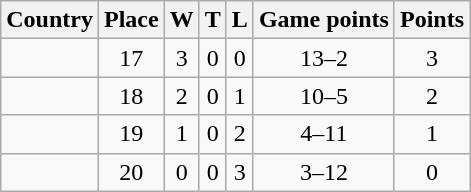<table class="wikitable sortable" style="text-align:center">
<tr>
<th>Country</th>
<th>Place</th>
<th>W</th>
<th>T</th>
<th>L</th>
<th>Game points</th>
<th>Points</th>
</tr>
<tr>
<td align=left></td>
<td>17</td>
<td>3</td>
<td>0</td>
<td>0</td>
<td>13–2</td>
<td>3</td>
</tr>
<tr>
<td align=left></td>
<td>18</td>
<td>2</td>
<td>0</td>
<td>1</td>
<td>10–5</td>
<td>2</td>
</tr>
<tr>
<td align=left></td>
<td>19</td>
<td>1</td>
<td>0</td>
<td>2</td>
<td>4–11</td>
<td>1</td>
</tr>
<tr>
<td align=left></td>
<td>20</td>
<td>0</td>
<td>0</td>
<td>3</td>
<td>3–12</td>
<td>0</td>
</tr>
</table>
